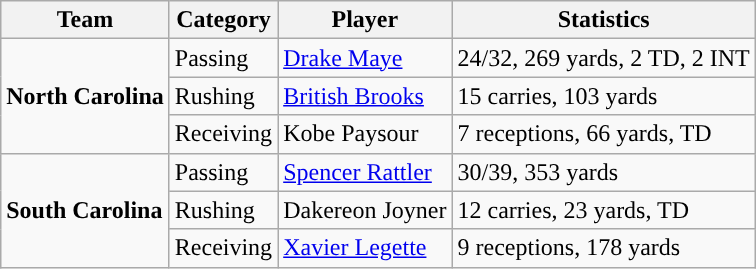<table class="wikitable" style="float: right;">
<tr>
<th>Team</th>
<th>Category</th>
<th>Player</th>
<th>Statistics</th>
</tr>
<tr>
<td rowspan=3><strong>North Carolina</strong></td>
<td>Passing</td>
<td><a href='#'>Drake Maye</a></td>
<td>24/32, 269 yards, 2 TD, 2 INT</td>
</tr>
<tr>
<td>Rushing</td>
<td><a href='#'>British Brooks</a></td>
<td>15 carries, 103 yards</td>
</tr>
<tr>
<td>Receiving</td>
<td>Kobe Paysour</td>
<td>7 receptions, 66 yards, TD</td>
</tr>
<tr>
<td rowspan=3><strong>South Carolina</strong></td>
<td>Passing</td>
<td><a href='#'>Spencer Rattler</a></td>
<td>30/39, 353 yards</td>
</tr>
<tr>
<td>Rushing</td>
<td>Dakereon Joyner</td>
<td>12 carries, 23 yards, TD</td>
</tr>
<tr>
<td>Receiving</td>
<td><a href='#'>Xavier Legette</a></td>
<td>9 receptions, 178 yards</td>
</tr>
</table>
